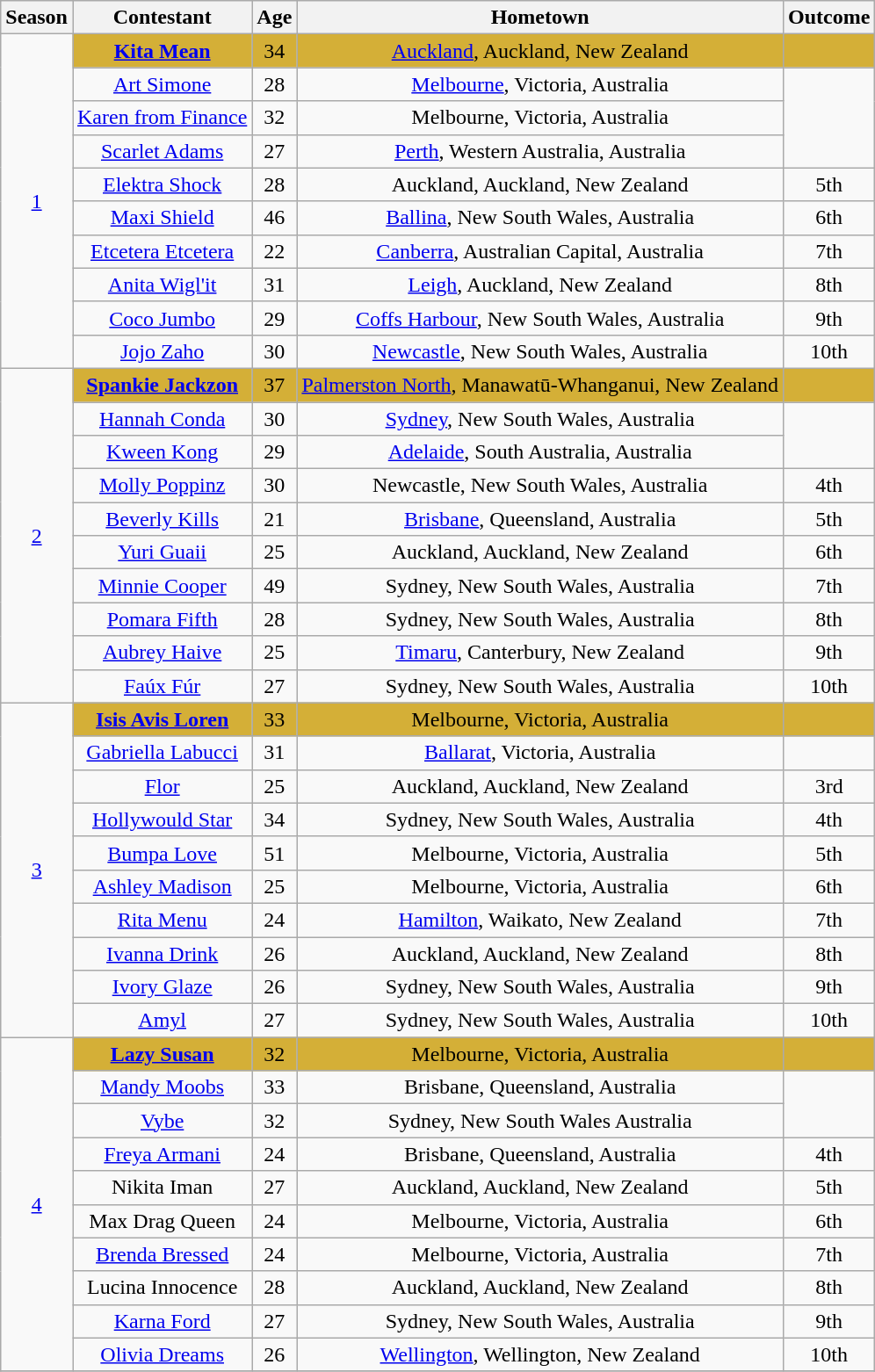<table class="wikitable sortable" style="text-align:center">
<tr>
<th>Season</th>
<th>Contestant</th>
<th>Age</th>
<th>Hometown</th>
<th>Outcome</th>
</tr>
<tr>
<td rowspan="10"><a href='#'>1</a></td>
<td bgcolor="#D4AF37"><strong><a href='#'>Kita Mean</a></strong></td>
<td bgcolor="#D4AF37">34</td>
<td bgcolor="#D4AF37"><a href='#'>Auckland</a>, Auckland, New Zealand</td>
<td bgcolor="#D4AF37"></td>
</tr>
<tr>
<td><a href='#'>Art Simone</a></td>
<td>28</td>
<td><a href='#'>Melbourne</a>, Victoria, Australia</td>
<td rowspan="3" nowrap></td>
</tr>
<tr>
<td nowrap><a href='#'>Karen from Finance</a></td>
<td>32</td>
<td>Melbourne, Victoria, Australia</td>
</tr>
<tr>
<td><a href='#'>Scarlet Adams</a></td>
<td>27</td>
<td><a href='#'>Perth</a>, Western Australia, Australia</td>
</tr>
<tr>
<td><a href='#'>Elektra Shock</a></td>
<td>28</td>
<td>Auckland, Auckland, New Zealand</td>
<td>5th</td>
</tr>
<tr>
<td><a href='#'>Maxi Shield</a></td>
<td>46</td>
<td><a href='#'>Ballina</a>, New South Wales, Australia</td>
<td>6th</td>
</tr>
<tr>
<td><a href='#'>Etcetera Etcetera</a></td>
<td>22</td>
<td><a href='#'>Canberra</a>, Australian Capital, Australia</td>
<td>7th</td>
</tr>
<tr>
<td><a href='#'>Anita Wigl'it</a></td>
<td>31</td>
<td><a href='#'>Leigh</a>, Auckland, New Zealand</td>
<td>8th</td>
</tr>
<tr>
<td><a href='#'>Coco Jumbo</a></td>
<td>29</td>
<td><a href='#'>Coffs Harbour</a>, New South Wales, Australia</td>
<td>9th</td>
</tr>
<tr>
<td><a href='#'>Jojo Zaho</a></td>
<td>30</td>
<td><a href='#'>Newcastle</a>, New South Wales, Australia</td>
<td>10th</td>
</tr>
<tr>
<td rowspan="10"><a href='#'>2</a></td>
<td bgcolor="#D4AF37"><strong><a href='#'>Spankie Jackzon</a></strong></td>
<td bgcolor="#D4AF37">37</td>
<td bgcolor="#D4AF37" nowrap><a href='#'>Palmerston North</a>, Manawatū-Whanganui, New Zealand</td>
<td bgcolor="#D4AF37"></td>
</tr>
<tr>
<td><a href='#'>Hannah Conda</a></td>
<td>30</td>
<td><a href='#'>Sydney</a>, New South Wales, Australia</td>
<td rowspan="2"></td>
</tr>
<tr>
<td><a href='#'>Kween Kong</a></td>
<td>29</td>
<td><a href='#'>Adelaide</a>, South Australia, Australia</td>
</tr>
<tr>
<td><a href='#'>Molly Poppinz</a></td>
<td>30</td>
<td>Newcastle, New South Wales, Australia</td>
<td>4th</td>
</tr>
<tr>
<td><a href='#'>Beverly Kills</a></td>
<td>21</td>
<td><a href='#'>Brisbane</a>, Queensland, Australia</td>
<td>5th</td>
</tr>
<tr>
<td><a href='#'>Yuri Guaii</a></td>
<td>25</td>
<td>Auckland, Auckland, New Zealand</td>
<td>6th</td>
</tr>
<tr>
<td><a href='#'>Minnie Cooper</a></td>
<td>49</td>
<td>Sydney, New South Wales, Australia</td>
<td>7th</td>
</tr>
<tr>
<td><a href='#'>Pomara Fifth</a></td>
<td>28</td>
<td>Sydney, New South Wales, Australia</td>
<td>8th</td>
</tr>
<tr>
<td><a href='#'>Aubrey Haive</a></td>
<td>25</td>
<td><a href='#'>Timaru</a>, Canterbury, New Zealand</td>
<td>9th</td>
</tr>
<tr>
<td><a href='#'>Faúx Fúr</a></td>
<td>27</td>
<td>Sydney, New South Wales, Australia</td>
<td>10th</td>
</tr>
<tr>
<td rowspan="10"><a href='#'>3</a></td>
<td bgcolor="#D4AF37"><strong><a href='#'>Isis Avis Loren</a></strong></td>
<td bgcolor="#D4AF37">33</td>
<td bgcolor="#D4AF37">Melbourne, Victoria, Australia</td>
<td bgcolor="#D4AF37"></td>
</tr>
<tr>
<td><a href='#'>Gabriella Labucci</a></td>
<td>31</td>
<td><a href='#'>Ballarat</a>, Victoria, Australia</td>
<td></td>
</tr>
<tr>
<td><a href='#'>Flor</a></td>
<td>25</td>
<td>Auckland, Auckland, New Zealand</td>
<td>3rd</td>
</tr>
<tr>
<td><a href='#'>Hollywould Star</a></td>
<td>34</td>
<td>Sydney, New South Wales, Australia</td>
<td>4th</td>
</tr>
<tr>
<td><a href='#'>Bumpa Love</a></td>
<td>51</td>
<td>Melbourne, Victoria, Australia</td>
<td>5th</td>
</tr>
<tr>
<td><a href='#'>Ashley Madison</a></td>
<td>25</td>
<td>Melbourne, Victoria, Australia</td>
<td>6th</td>
</tr>
<tr>
<td><a href='#'>Rita Menu</a></td>
<td>24</td>
<td><a href='#'>Hamilton</a>, Waikato, New Zealand</td>
<td>7th</td>
</tr>
<tr>
<td><a href='#'>Ivanna Drink</a></td>
<td>26</td>
<td>Auckland, Auckland, New Zealand</td>
<td>8th</td>
</tr>
<tr>
<td><a href='#'>Ivory Glaze</a></td>
<td>26</td>
<td>Sydney, New South Wales, Australia</td>
<td>9th</td>
</tr>
<tr>
<td><a href='#'>Amyl</a></td>
<td>27</td>
<td>Sydney, New South Wales, Australia</td>
<td>10th</td>
</tr>
<tr>
<td rowspan="10"><a href='#'>4</a></td>
<td bgcolor="#D4AF37"><strong><a href='#'>Lazy Susan</a></strong></td>
<td bgcolor="#D4AF37">32</td>
<td bgcolor="#D4AF37">Melbourne, Victoria, Australia</td>
<td bgcolor="#D4AF37"></td>
</tr>
<tr>
<td><a href='#'>Mandy Moobs</a></td>
<td>33</td>
<td>Brisbane, Queensland, Australia</td>
<td rowspan="2"></td>
</tr>
<tr>
<td><a href='#'>Vybe</a></td>
<td>32</td>
<td>Sydney, New South Wales Australia</td>
</tr>
<tr>
<td><a href='#'>Freya Armani</a></td>
<td>24</td>
<td>Brisbane, Queensland, Australia</td>
<td>4th</td>
</tr>
<tr>
<td>Nikita Iman</td>
<td>27</td>
<td>Auckland, Auckland, New Zealand</td>
<td>5th</td>
</tr>
<tr>
<td>Max Drag Queen</td>
<td>24</td>
<td>Melbourne, Victoria, Australia</td>
<td>6th</td>
</tr>
<tr>
<td><a href='#'>Brenda Bressed</a></td>
<td>24</td>
<td>Melbourne, Victoria, Australia</td>
<td>7th</td>
</tr>
<tr>
<td>Lucina Innocence</td>
<td>28</td>
<td>Auckland, Auckland, New Zealand</td>
<td>8th</td>
</tr>
<tr>
<td><a href='#'>Karna Ford</a></td>
<td>27</td>
<td>Sydney, New South Wales, Australia</td>
<td>9th</td>
</tr>
<tr>
<td><a href='#'>Olivia Dreams</a></td>
<td>26</td>
<td><a href='#'>Wellington</a>, Wellington, New Zealand</td>
<td>10th</td>
</tr>
<tr>
</tr>
</table>
